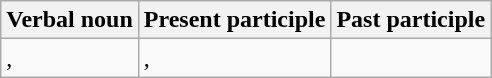<table class="wikitable">
<tr>
<th>Verbal noun</th>
<th>Present participle</th>
<th>Past participle</th>
</tr>
<tr>
<td>, </td>
<td>, </td>
<td></td>
</tr>
</table>
